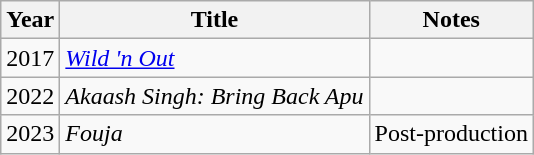<table class="wikitable sortable">
<tr>
<th>Year</th>
<th>Title</th>
<th>Notes</th>
</tr>
<tr>
<td>2017</td>
<td><em><a href='#'>Wild 'n Out</a></em></td>
<td></td>
</tr>
<tr>
<td>2022</td>
<td><em>Akaash Singh: Bring Back Apu</em></td>
<td></td>
</tr>
<tr>
<td>2023</td>
<td><em>Fouja</em></td>
<td>Post-production</td>
</tr>
</table>
